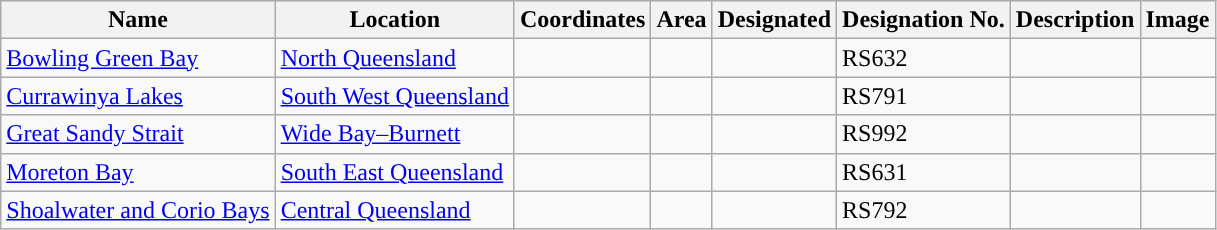<table class="wikitable sortable">
<tr>
<th style="background-color:">Name</th>
<th style="background-color:">Location</th>
<th style="background-color:">Coordinates</th>
<th style="background-color:">Area</th>
<th style="background-color:">Designated</th>
<th style="background-color:">Designation No.</th>
<th style="background-color:">Description</th>
<th style="background-color:">Image</th>
</tr>
<tr>
<td><a href='#'>Bowling Green Bay</a></td>
<td><a href='#'>North Queensland</a></td>
<td></td>
<td></td>
<td></td>
<td>RS632</td>
<td></td>
<td></td>
</tr>
<tr>
<td><a href='#'>Currawinya Lakes</a></td>
<td><a href='#'>South West Queensland</a></td>
<td></td>
<td></td>
<td></td>
<td>RS791</td>
<td></td>
<td></td>
</tr>
<tr>
<td><a href='#'>Great Sandy Strait</a></td>
<td><a href='#'>Wide Bay–Burnett</a></td>
<td></td>
<td></td>
<td></td>
<td>RS992</td>
<td></td>
<td></td>
</tr>
<tr>
<td><a href='#'>Moreton Bay</a></td>
<td><a href='#'>South East Queensland</a></td>
<td></td>
<td></td>
<td></td>
<td>RS631</td>
<td></td>
<td></td>
</tr>
<tr>
<td><a href='#'>Shoalwater and Corio Bays</a></td>
<td><a href='#'>Central Queensland</a></td>
<td></td>
<td></td>
<td></td>
<td>RS792</td>
<td></td>
<td></td>
</tr>
</table>
